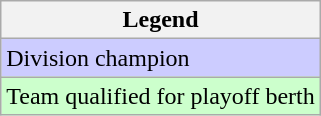<table class="wikitable">
<tr>
<th>Legend</th>
</tr>
<tr style="background:#ccf;">
<td>Division champion</td>
</tr>
<tr style="background:#cfc;">
<td>Team qualified for playoff berth</td>
</tr>
</table>
